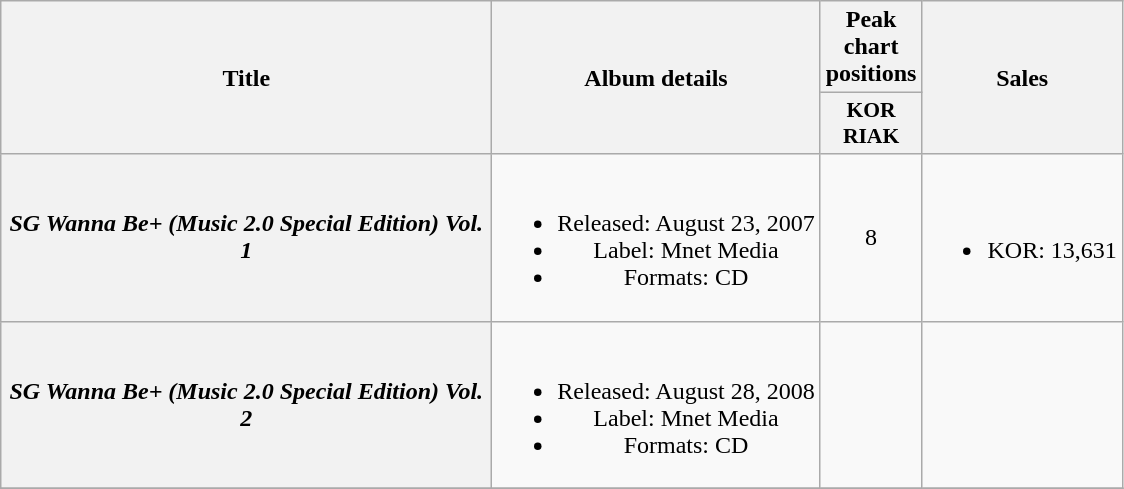<table class="wikitable plainrowheaders" style="text-align:center;">
<tr>
<th scope="col" rowspan="2" style="width:20em;">Title</th>
<th scope="col" rowspan="2">Album details</th>
<th scope="col" colspan="1">Peak chart positions</th>
<th scope="col" rowspan="2">Sales</th>
</tr>
<tr>
<th scope="col" style="width:3em;font-size:90%;">KOR<br>RIAK<br></th>
</tr>
<tr>
<th scope="row"><em>SG Wanna Be+ (Music 2.0 Special Edition) Vol. 1</em></th>
<td><br><ul><li>Released: August 23, 2007 </li><li>Label: Mnet Media</li><li>Formats: CD</li></ul></td>
<td>8</td>
<td><br><ul><li>KOR: 13,631</li></ul></td>
</tr>
<tr>
<th scope="row"><em>SG Wanna Be+ (Music 2.0 Special Edition) Vol. 2</em></th>
<td><br><ul><li>Released:  August 28, 2008 </li><li>Label: Mnet Media</li><li>Formats: CD</li></ul></td>
<td></td>
<td></td>
</tr>
<tr>
</tr>
</table>
